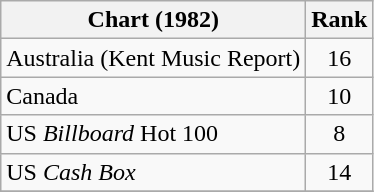<table class="wikitable sortable">
<tr>
<th>Chart (1982)</th>
<th style="text-align:center;">Rank</th>
</tr>
<tr>
<td>Australia (Kent Music Report)</td>
<td style="text-align:center;">16</td>
</tr>
<tr>
<td>Canada</td>
<td style="text-align:center;">10</td>
</tr>
<tr>
<td>US <em>Billboard</em> Hot 100</td>
<td style="text-align:center;">8</td>
</tr>
<tr>
<td>US <em>Cash Box</em> </td>
<td style="text-align:center;">14</td>
</tr>
<tr>
</tr>
</table>
